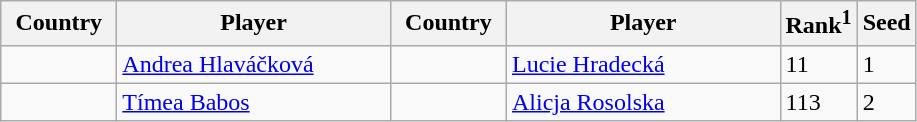<table class="sortable wikitable">
<tr>
<th width="70">Country</th>
<th width="175">Player</th>
<th width="70">Country</th>
<th width="175">Player</th>
<th>Rank<sup>1</sup></th>
<th>Seed</th>
</tr>
<tr>
<td></td>
<td><a href='#'>Andrea Hlaváčková</a></td>
<td></td>
<td><a href='#'>Lucie Hradecká</a></td>
<td>11</td>
<td>1</td>
</tr>
<tr>
<td></td>
<td><a href='#'>Tímea Babos</a></td>
<td></td>
<td><a href='#'>Alicja Rosolska</a></td>
<td>113</td>
<td>2</td>
</tr>
</table>
